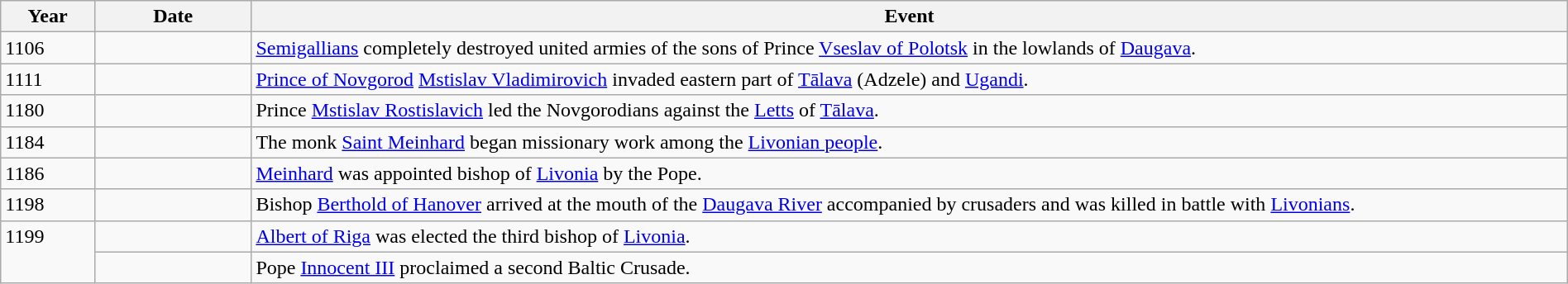<table class="wikitable" width="100%">
<tr>
<th style="width:6%">Year</th>
<th style="width:10%">Date</th>
<th>Event</th>
</tr>
<tr>
<td>1106</td>
<td></td>
<td><a href='#'>Semigallians</a> completely destroyed united armies of the sons of Prince <a href='#'>Vseslav of Polotsk</a> in the lowlands of <a href='#'>Daugava</a>.</td>
</tr>
<tr>
<td>1111</td>
<td></td>
<td><a href='#'>Prince of Novgorod</a> <a href='#'>Mstislav Vladimirovich</a> invaded eastern part of <a href='#'>Tālava</a> (Adzele) and <a href='#'>Ugandi</a>.</td>
</tr>
<tr>
<td>1180</td>
<td></td>
<td>Prince <a href='#'>Mstislav Rostislavich</a> led the Novgorodians against the <a href='#'>Letts</a> of <a href='#'>Tālava</a>.</td>
</tr>
<tr>
<td>1184</td>
<td></td>
<td>The monk <a href='#'>Saint Meinhard</a> began missionary work among the <a href='#'>Livonian people</a>.</td>
</tr>
<tr>
<td>1186</td>
<td></td>
<td><a href='#'>Meinhard</a> was appointed bishop of <a href='#'>Livonia</a> by the Pope.</td>
</tr>
<tr>
<td>1198</td>
<td></td>
<td>Bishop <a href='#'>Berthold of Hanover</a> arrived at the mouth of the <a href='#'>Daugava River</a> accompanied by crusaders and was killed in battle with <a href='#'>Livonians</a>.</td>
</tr>
<tr>
<td rowspan="2" valign="top">1199</td>
<td></td>
<td><a href='#'>Albert of Riga</a> was elected the third bishop of <a href='#'>Livonia</a>.</td>
</tr>
<tr>
<td></td>
<td>Pope <a href='#'>Innocent III</a> proclaimed a second Baltic Crusade.</td>
</tr>
</table>
